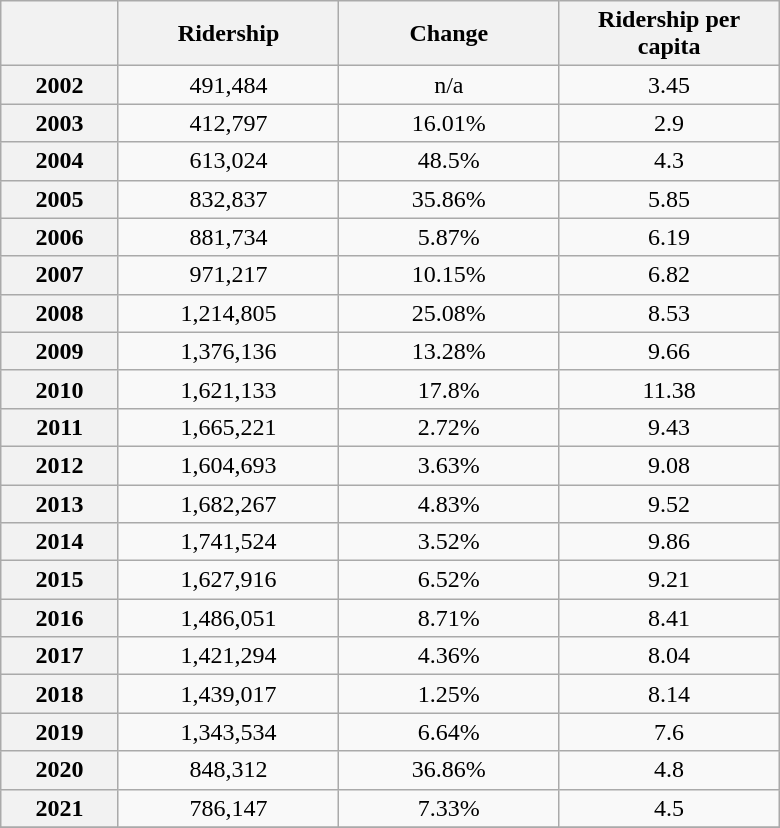<table class="wikitable"  style="text-align:center; width:520px; margin:auto;">
<tr>
<th style="width:50px"></th>
<th style="width:100px">Ridership</th>
<th style="width:100px">Change</th>
<th style="width:100px">Ridership per capita</th>
</tr>
<tr>
<th>2002</th>
<td>491,484</td>
<td>n/a</td>
<td>3.45</td>
</tr>
<tr>
<th>2003</th>
<td>412,797</td>
<td>16.01%</td>
<td>2.9</td>
</tr>
<tr>
<th>2004</th>
<td>613,024</td>
<td>48.5%</td>
<td>4.3</td>
</tr>
<tr>
<th>2005</th>
<td>832,837</td>
<td>35.86%</td>
<td>5.85</td>
</tr>
<tr>
<th>2006</th>
<td>881,734</td>
<td>5.87%</td>
<td>6.19</td>
</tr>
<tr>
<th>2007</th>
<td>971,217</td>
<td>10.15%</td>
<td>6.82</td>
</tr>
<tr>
<th>2008</th>
<td>1,214,805</td>
<td>25.08%</td>
<td>8.53</td>
</tr>
<tr>
<th>2009</th>
<td>1,376,136</td>
<td>13.28%</td>
<td>9.66</td>
</tr>
<tr>
<th>2010</th>
<td>1,621,133</td>
<td>17.8%</td>
<td>11.38</td>
</tr>
<tr>
<th>2011</th>
<td>1,665,221</td>
<td>2.72%</td>
<td>9.43</td>
</tr>
<tr>
<th>2012</th>
<td>1,604,693</td>
<td>3.63%</td>
<td>9.08</td>
</tr>
<tr>
<th>2013</th>
<td>1,682,267</td>
<td>4.83%</td>
<td>9.52</td>
</tr>
<tr>
<th>2014</th>
<td>1,741,524</td>
<td>3.52%</td>
<td>9.86</td>
</tr>
<tr>
<th>2015</th>
<td>1,627,916</td>
<td>6.52%</td>
<td>9.21</td>
</tr>
<tr>
<th>2016</th>
<td>1,486,051</td>
<td>8.71%</td>
<td>8.41</td>
</tr>
<tr>
<th>2017</th>
<td>1,421,294</td>
<td>4.36%</td>
<td>8.04</td>
</tr>
<tr>
<th>2018</th>
<td>1,439,017</td>
<td>1.25%</td>
<td>8.14</td>
</tr>
<tr>
<th>2019</th>
<td>1,343,534</td>
<td>6.64%</td>
<td>7.6</td>
</tr>
<tr>
<th>2020</th>
<td>848,312</td>
<td>36.86%</td>
<td>4.8</td>
</tr>
<tr>
<th>2021</th>
<td>786,147</td>
<td>7.33%</td>
<td>4.5</td>
</tr>
<tr>
</tr>
</table>
